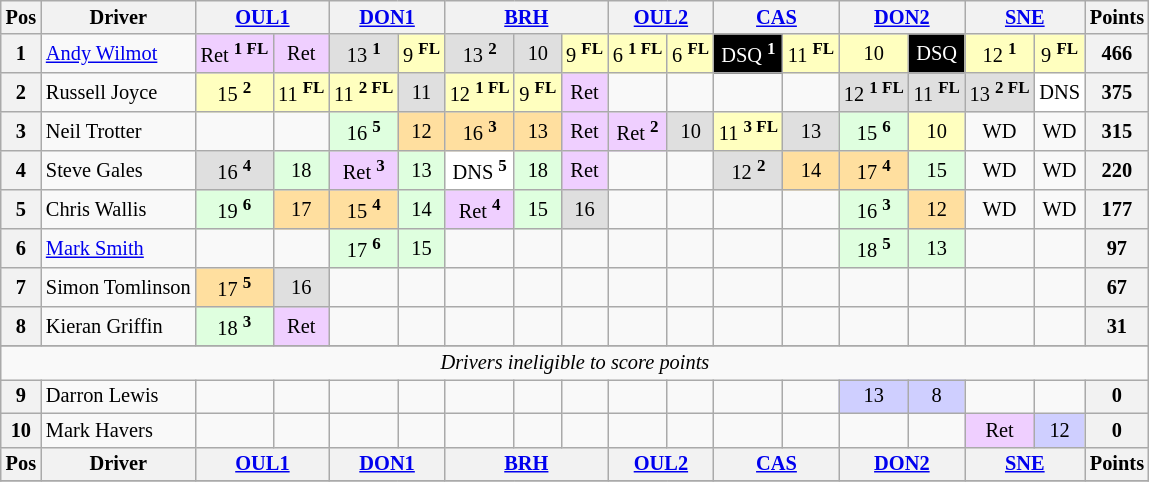<table class="wikitable" style="font-size: 85%; text-align: center;">
<tr valign="top">
<th valign="middle">Pos</th>
<th valign="middle">Driver</th>
<th colspan="2"><a href='#'>OUL1</a></th>
<th colspan="2"><a href='#'>DON1</a></th>
<th colspan="3"><a href='#'>BRH</a></th>
<th colspan="2"><a href='#'>OUL2</a></th>
<th colspan="2"><a href='#'>CAS</a></th>
<th colspan="2"><a href='#'>DON2</a></th>
<th colspan="2"><a href='#'>SNE</a></th>
<th valign=middle>Points</th>
</tr>
<tr>
<th>1</th>
<td align=left> <a href='#'>Andy Wilmot</a></td>
<td nowrap style="background:#efcfff;">Ret <sup><strong>1 FL</strong></sup></td>
<td nowrap style="background:#efcfff;">Ret</td>
<td nowrap style="background:#dfdfdf;">13 <sup><strong>1</strong></sup></td>
<td nowrap style="background:#ffffbf;">9 <sup><strong>FL</strong></sup></td>
<td nowrap style="background:#dfdfdf;">13 <sup><strong>2</strong></sup></td>
<td style="background:#dfdfdf;">10</td>
<td nowrap style="background:#ffffbf;">9 <sup><strong>FL</strong></sup></td>
<td nowrap style="background:#ffffbf;">6 <sup><strong>1 FL</strong></sup></td>
<td nowrap style="background:#ffffbf;">6 <sup><strong>FL</strong></sup></td>
<td nowrap style="background:#000000; color:#ffffff;">DSQ <sup><strong>1</strong></sup></td>
<td nowrap style="background:#ffffbf;">11 <sup><strong>FL</strong></sup></td>
<td style="background:#ffffbf;">10</td>
<td style="background:#000000; color:#ffffff;">DSQ</td>
<td nowrap style="background:#ffffbf;">12 <sup><strong>1</strong></sup></td>
<td nowrap style="background:#ffffbf;">9 <sup><strong>FL</strong></sup></td>
<th>466</th>
</tr>
<tr>
<th>2</th>
<td align=left> Russell Joyce</td>
<td nowrap style="background:#ffffbf;">15 <sup><strong>2</strong></sup></td>
<td nowrap style="background:#ffffbf;">11 <sup><strong>FL</strong></sup></td>
<td nowrap style="background:#ffffbf;">11 <sup><strong>2 FL</strong></sup></td>
<td style="background:#dfdfdf;">11</td>
<td nowrap style="background:#ffffbf;">12 <sup><strong>1 FL</strong></sup></td>
<td nowrap style="background:#ffffbf;">9 <sup><strong>FL</strong></sup></td>
<td style="background:#efcfff;">Ret</td>
<td></td>
<td></td>
<td></td>
<td></td>
<td nowrap style="background:#dfdfdf;">12 <sup><strong>1 FL</strong></sup></td>
<td style="background:#dfdfdf;">11 <sup><strong>FL</strong></sup></td>
<td nowrap style="background:#dfdfdf;">13 <sup><strong>2 FL</strong></sup></td>
<td nowrap style="background:#ffffff;">DNS</td>
<th>375</th>
</tr>
<tr>
<th>3</th>
<td align=left> Neil Trotter</td>
<td></td>
<td></td>
<td nowrap style="background:#dfffdf;">16 <sup><strong>5</strong></sup></td>
<td style="background:#ffdf9f;">12</td>
<td nowrap style="background:#ffdf9f;">16 <sup><strong>3</strong></sup></td>
<td style="background:#ffdf9f;">13</td>
<td style="background:#efcfff;">Ret</td>
<td nowrap style="background:#efcfff;">Ret <sup><strong>2</strong></sup></td>
<td style="background:#dfdfdf;">10</td>
<td nowrap style="background:#ffffbf;">11 <sup><strong>3 FL</strong></sup></td>
<td style="background:#dfdfdf;">13</td>
<td nowrap style="background:#dfffdf;">15 <sup><strong>6</strong></sup></td>
<td style="background:#ffffbf;">10</td>
<td>WD</td>
<td>WD</td>
<th>315</th>
</tr>
<tr>
<th>4</th>
<td align=left> Steve Gales</td>
<td nowrap style="background:#dfdfdf;">16 <sup><strong>4</strong></sup></td>
<td style="background:#dfffdf;">18</td>
<td nowrap style="background:#efcfff;">Ret <sup><strong>3</strong></sup></td>
<td style="background:#dfffdf;">13</td>
<td nowrap style="background:#ffffff;">DNS <sup><strong>5</strong></sup></td>
<td style="background:#dfffdf;">18</td>
<td style="background:#efcfff;">Ret</td>
<td></td>
<td></td>
<td nowrap style="background:#dfdfdf;">12 <sup><strong>2</strong></sup></td>
<td style="background:#ffdf9f;">14</td>
<td nowrap style="background:#ffdf9f;">17 <sup><strong>4</strong></sup></td>
<td style="background:#dfffdf;">15</td>
<td>WD</td>
<td>WD</td>
<th>220</th>
</tr>
<tr>
<th>5</th>
<td align=left> Chris Wallis</td>
<td nowrap style="background:#dfffdf;">19 <sup><strong>6</strong></sup></td>
<td style="background:#ffdf9f;">17</td>
<td nowrap style="background:#ffdf9f;">15 <sup><strong>4</strong></sup></td>
<td style="background:#dfffdf;">14</td>
<td nowrap style="background:#efcfff;">Ret <sup><strong>4</strong></sup></td>
<td style="background:#dfffdf;">15</td>
<td style="background:#dfdfdf;">16</td>
<td></td>
<td></td>
<td></td>
<td></td>
<td nowrap style="background:#dfffdf;">16 <sup><strong>3</strong></sup></td>
<td style="background:#ffdf9f;">12</td>
<td>WD</td>
<td>WD</td>
<th>177</th>
</tr>
<tr>
<th>6</th>
<td align=left> <a href='#'>Mark Smith</a></td>
<td></td>
<td></td>
<td nowrap style="background:#dfffdf;">17 <sup><strong>6</strong></sup></td>
<td style="background:#dfffdf;">15</td>
<td></td>
<td></td>
<td></td>
<td></td>
<td></td>
<td></td>
<td></td>
<td nowrap style="background:#dfffdf;">18 <sup><strong>5</strong></sup></td>
<td style="background:#dfffdf;">13</td>
<td></td>
<td></td>
<th>97</th>
</tr>
<tr>
<th>7</th>
<td align=left> Simon Tomlinson</td>
<td nowrap style="background:#ffdf9f;">17 <sup><strong>5</strong></sup></td>
<td style="background:#dfdfdf;">16</td>
<td></td>
<td></td>
<td></td>
<td></td>
<td></td>
<td></td>
<td></td>
<td></td>
<td></td>
<td></td>
<td></td>
<td></td>
<td></td>
<th>67</th>
</tr>
<tr>
<th>8</th>
<td align=left> Kieran Griffin</td>
<td nowrap style="background:#dfffdf;">18 <sup><strong>3</strong></sup></td>
<td style="background:#efcfff;">Ret</td>
<td></td>
<td></td>
<td></td>
<td></td>
<td></td>
<td></td>
<td></td>
<td></td>
<td></td>
<td></td>
<td></td>
<td></td>
<td></td>
<th>31</th>
</tr>
<tr>
</tr>
<tr>
<td colspan=19><em>Drivers ineligible to score points</em></td>
</tr>
<tr>
<th>9</th>
<td align=left> Darron Lewis</td>
<td></td>
<td></td>
<td></td>
<td></td>
<td></td>
<td></td>
<td></td>
<td></td>
<td></td>
<td></td>
<td></td>
<td style="background:#CFCFFF;">13</td>
<td style="background:#CFCFFF;">8</td>
<td></td>
<td></td>
<th>0</th>
</tr>
<tr>
<th>10</th>
<td align=left> Mark Havers</td>
<td></td>
<td></td>
<td></td>
<td></td>
<td></td>
<td></td>
<td></td>
<td></td>
<td></td>
<td></td>
<td></td>
<td></td>
<td></td>
<td style="background:#efcfff;">Ret</td>
<td style="background:#CFCFFF;">12</td>
<th>0</th>
</tr>
<tr>
<th valign="middle">Pos</th>
<th valign="middle">Driver</th>
<th colspan="2"><a href='#'>OUL1</a></th>
<th colspan="2"><a href='#'>DON1</a></th>
<th colspan="3"><a href='#'>BRH</a></th>
<th colspan="2"><a href='#'>OUL2</a></th>
<th colspan="2"><a href='#'>CAS</a></th>
<th colspan="2"><a href='#'>DON2</a></th>
<th colspan="2"><a href='#'>SNE</a></th>
<th valign=middle>Points</th>
</tr>
<tr>
</tr>
</table>
